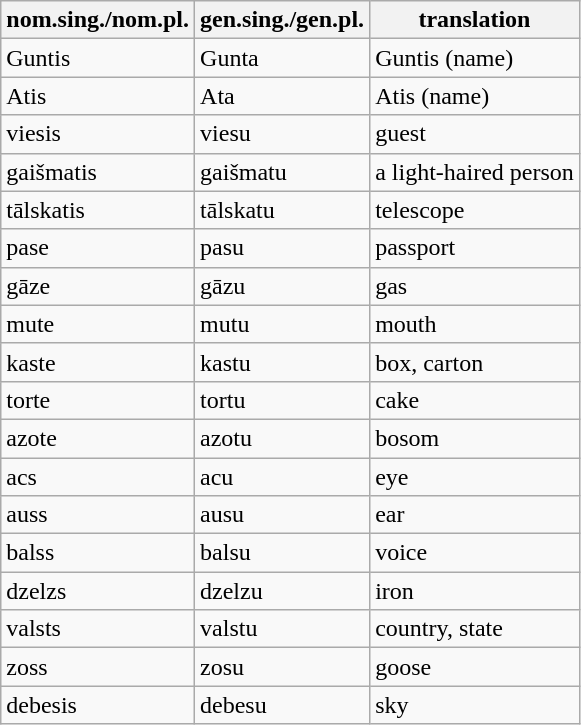<table class="wikitable">
<tr>
<th>nom.sing./nom.pl.</th>
<th>gen.sing./gen.pl.</th>
<th>translation</th>
</tr>
<tr>
<td>Guntis</td>
<td>Gunta</td>
<td>Guntis (name)</td>
</tr>
<tr>
<td>Atis</td>
<td>Ata</td>
<td>Atis (name)</td>
</tr>
<tr>
<td>viesis</td>
<td>viesu</td>
<td>guest</td>
</tr>
<tr>
<td>gaišmatis</td>
<td>gaišmatu</td>
<td>a light-haired person</td>
</tr>
<tr>
<td>tālskatis</td>
<td>tālskatu</td>
<td>telescope</td>
</tr>
<tr>
<td>pase</td>
<td>pasu</td>
<td>passport</td>
</tr>
<tr>
<td>gāze</td>
<td>gāzu</td>
<td>gas</td>
</tr>
<tr>
<td>mute</td>
<td>mutu</td>
<td>mouth</td>
</tr>
<tr>
<td>kaste</td>
<td>kastu</td>
<td>box, carton</td>
</tr>
<tr>
<td>torte</td>
<td>tortu</td>
<td>cake</td>
</tr>
<tr>
<td>azote</td>
<td>azotu</td>
<td>bosom</td>
</tr>
<tr>
<td>acs</td>
<td>acu</td>
<td>eye</td>
</tr>
<tr>
<td>auss</td>
<td>ausu</td>
<td>ear</td>
</tr>
<tr>
<td>balss</td>
<td>balsu</td>
<td>voice</td>
</tr>
<tr>
<td>dzelzs</td>
<td>dzelzu</td>
<td>iron</td>
</tr>
<tr>
<td>valsts</td>
<td>valstu</td>
<td>country, state</td>
</tr>
<tr>
<td>zoss</td>
<td>zosu</td>
<td>goose</td>
</tr>
<tr>
<td>debesis</td>
<td>debesu</td>
<td>sky</td>
</tr>
</table>
